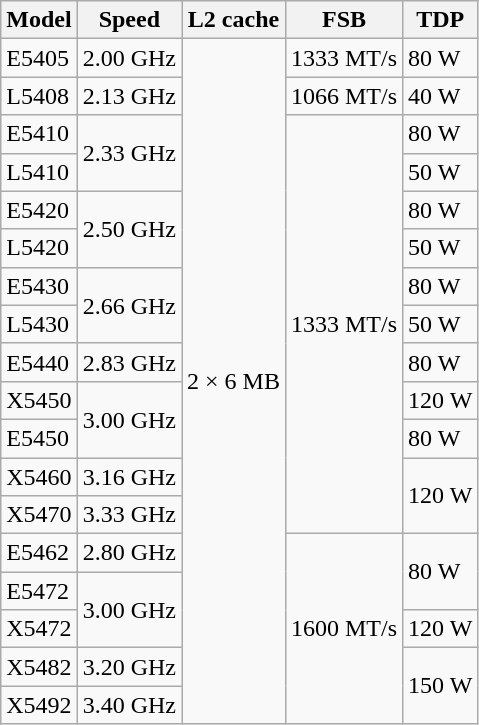<table class="wikitable sortable">
<tr>
<th scope="col">Model</th>
<th scope="col">Speed</th>
<th scope="col">L2 cache</th>
<th scope="col">FSB</th>
<th scope="col">TDP</th>
</tr>
<tr>
<td>E5405</td>
<td>2.00 GHz</td>
<td rowspan="18">2 × 6 MB</td>
<td>1333 MT/s</td>
<td>80 W</td>
</tr>
<tr>
<td>L5408</td>
<td>2.13 GHz</td>
<td>1066 MT/s</td>
<td>40 W</td>
</tr>
<tr>
<td>E5410</td>
<td rowspan="2">2.33 GHz</td>
<td rowspan="11">1333 MT/s</td>
<td>80 W</td>
</tr>
<tr>
<td>L5410</td>
<td>50 W</td>
</tr>
<tr>
<td>E5420</td>
<td rowspan="2">2.50 GHz</td>
<td>80 W</td>
</tr>
<tr>
<td>L5420</td>
<td>50 W</td>
</tr>
<tr>
<td>E5430</td>
<td rowspan="2">2.66 GHz</td>
<td>80 W</td>
</tr>
<tr>
<td>L5430</td>
<td>50 W</td>
</tr>
<tr>
<td>E5440</td>
<td>2.83 GHz</td>
<td>80 W</td>
</tr>
<tr>
<td>X5450</td>
<td rowspan="2">3.00 GHz</td>
<td>120 W</td>
</tr>
<tr>
<td>E5450</td>
<td>80 W</td>
</tr>
<tr>
<td>X5460</td>
<td>3.16 GHz</td>
<td rowspan="2">120 W</td>
</tr>
<tr>
<td>X5470</td>
<td>3.33 GHz</td>
</tr>
<tr>
<td>E5462</td>
<td>2.80 GHz</td>
<td rowspan="5">1600 MT/s</td>
<td rowspan="2">80 W</td>
</tr>
<tr>
<td>E5472</td>
<td rowspan="2">3.00 GHz</td>
</tr>
<tr>
<td>X5472</td>
<td>120 W</td>
</tr>
<tr>
<td>X5482</td>
<td>3.20 GHz</td>
<td rowspan="2">150 W</td>
</tr>
<tr>
<td>X5492</td>
<td>3.40 GHz</td>
</tr>
</table>
